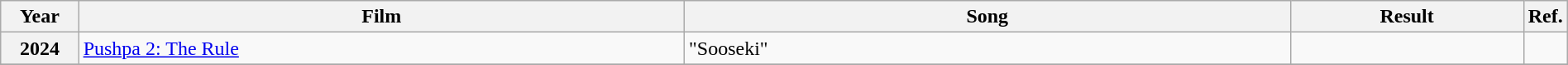<table class="wikitable plainrowheaders" width="100%" textcolor:#000;">
<tr>
<th scope="col" width=5%><strong>Year</strong></th>
<th scope="col" width=39%><strong>Film</strong></th>
<th scope="col" width=39%><strong>Song</strong></th>
<th scope="col" width=15%><strong>Result</strong></th>
<th scope="col" width=2%><strong>Ref.</strong></th>
</tr>
<tr>
<th scope="row">2024</th>
<td><a href='#'>Pushpa 2: The Rule</a></td>
<td>"Sooseki"</td>
<td></td>
<td></td>
</tr>
<tr>
</tr>
</table>
